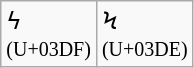<table class="wikitable">
<tr>
<td>ϟ<br><small>(U+03DF)</small></td>
<td>Ϟ<br><small>(U+03DE)</small></td>
</tr>
</table>
